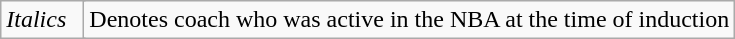<table class="wikitable">
<tr>
<td style="width:3em" colspan=2><em>Italics</em></td>
<td colspan=5>Denotes coach who was active in the NBA at the time of induction</td>
</tr>
</table>
